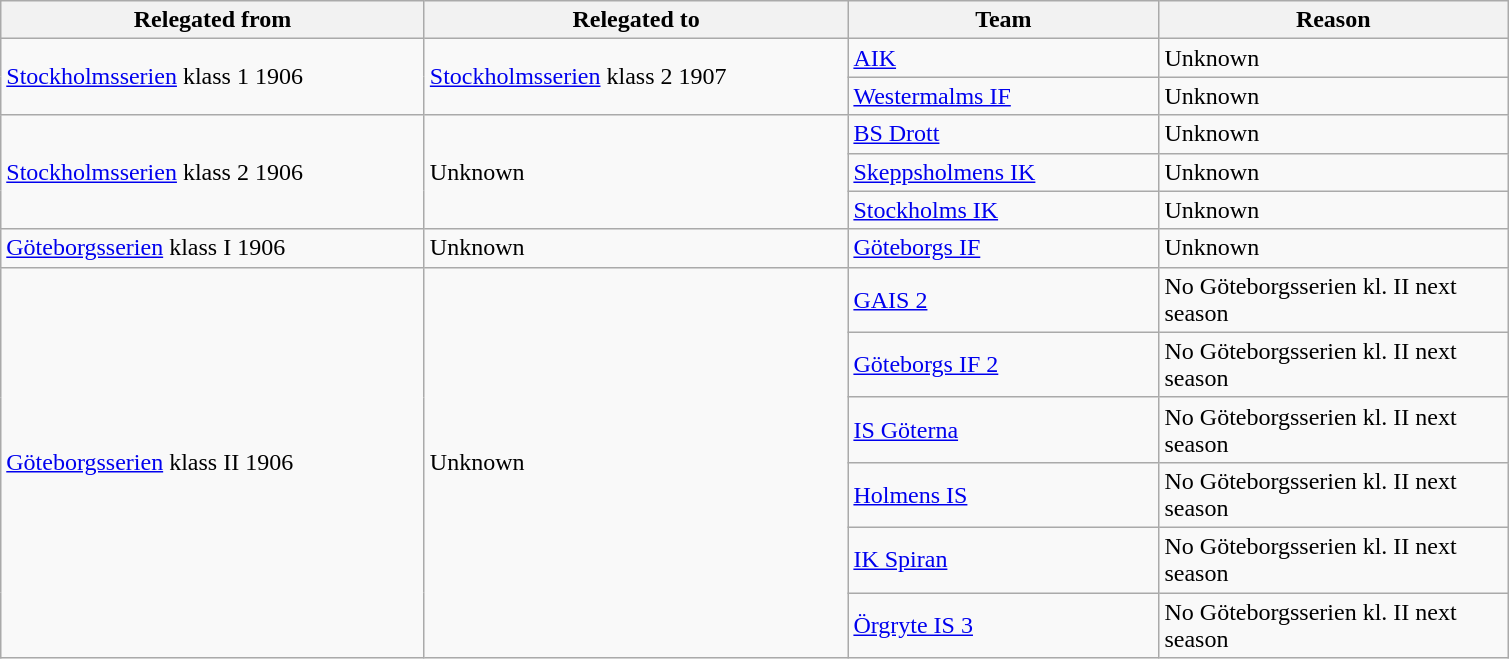<table class="wikitable" style="text-align: left;">
<tr>
<th style="width: 275px;">Relegated from</th>
<th style="width: 275px;">Relegated to</th>
<th style="width: 200px;">Team</th>
<th style="width: 225px;">Reason</th>
</tr>
<tr>
<td rowspan=2><a href='#'>Stockholmsserien</a> klass 1 1906</td>
<td rowspan=2><a href='#'>Stockholmsserien</a> klass 2 1907</td>
<td><a href='#'>AIK</a></td>
<td>Unknown</td>
</tr>
<tr>
<td><a href='#'>Westermalms IF</a></td>
<td>Unknown</td>
</tr>
<tr>
<td rowspan=3><a href='#'>Stockholmsserien</a> klass 2 1906</td>
<td rowspan=3>Unknown</td>
<td><a href='#'>BS Drott</a></td>
<td>Unknown</td>
</tr>
<tr>
<td><a href='#'>Skeppsholmens IK</a></td>
<td>Unknown</td>
</tr>
<tr>
<td><a href='#'>Stockholms IK</a></td>
<td>Unknown</td>
</tr>
<tr>
<td><a href='#'>Göteborgsserien</a> klass I 1906</td>
<td>Unknown</td>
<td><a href='#'>Göteborgs IF</a></td>
<td>Unknown</td>
</tr>
<tr>
<td rowspan=6><a href='#'>Göteborgsserien</a> klass II 1906</td>
<td rowspan=6>Unknown</td>
<td><a href='#'>GAIS 2</a></td>
<td>No Göteborgsserien kl. II next season</td>
</tr>
<tr>
<td><a href='#'>Göteborgs IF 2</a></td>
<td>No Göteborgsserien kl. II next season</td>
</tr>
<tr>
<td><a href='#'>IS Göterna</a></td>
<td>No Göteborgsserien kl. II next season</td>
</tr>
<tr>
<td><a href='#'>Holmens IS</a></td>
<td>No Göteborgsserien kl. II next season</td>
</tr>
<tr>
<td><a href='#'>IK Spiran</a></td>
<td>No Göteborgsserien kl. II next season</td>
</tr>
<tr>
<td><a href='#'>Örgryte IS 3</a></td>
<td>No Göteborgsserien kl. II next season</td>
</tr>
</table>
